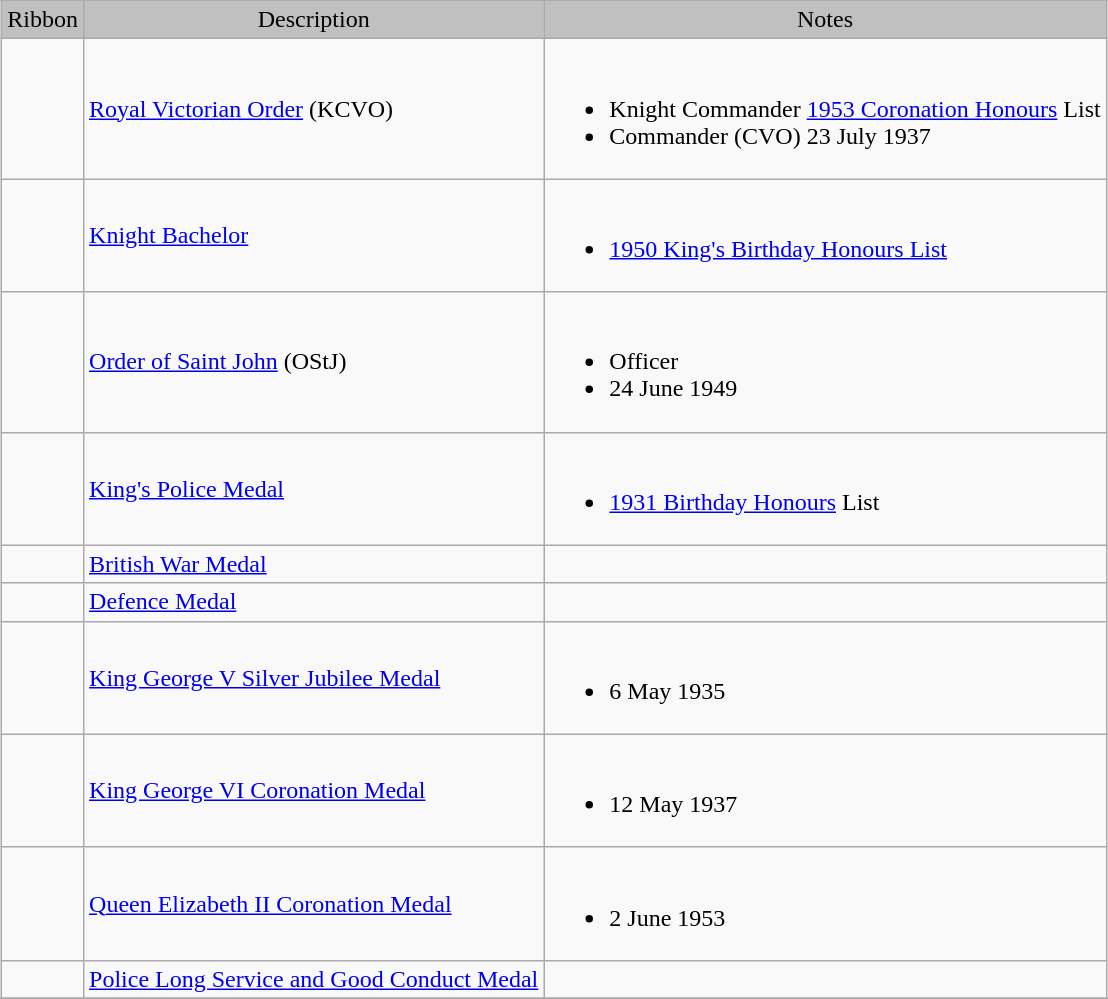<table class="wikitable" style="margin:1em auto;">
<tr style="background:silver;" align="center">
<td>Ribbon</td>
<td>Description</td>
<td>Notes</td>
</tr>
<tr>
<td></td>
<td><a href='#'>Royal Victorian Order</a> (KCVO)</td>
<td><br><ul><li>Knight Commander <a href='#'>1953 Coronation Honours</a> List</li><li>Commander (CVO) 23 July 1937</li></ul></td>
</tr>
<tr>
<td></td>
<td><a href='#'>Knight Bachelor</a></td>
<td><br><ul><li><a href='#'>1950 King's Birthday Honours List</a></li></ul></td>
</tr>
<tr>
<td></td>
<td><a href='#'>Order of Saint John</a> (OStJ)</td>
<td><br><ul><li>Officer</li><li>24 June 1949</li></ul></td>
</tr>
<tr>
<td></td>
<td><a href='#'>King's Police Medal</a></td>
<td><br><ul><li><a href='#'>1931 Birthday Honours</a> List</li></ul></td>
</tr>
<tr>
<td></td>
<td><a href='#'>British War Medal</a></td>
<td></td>
</tr>
<tr>
<td></td>
<td><a href='#'>Defence Medal</a></td>
<td></td>
</tr>
<tr>
<td></td>
<td><a href='#'>King George V Silver Jubilee Medal</a></td>
<td><br><ul><li>6 May 1935</li></ul></td>
</tr>
<tr>
<td></td>
<td><a href='#'>King George VI Coronation Medal</a></td>
<td><br><ul><li>12 May 1937</li></ul></td>
</tr>
<tr>
<td></td>
<td><a href='#'>Queen Elizabeth II Coronation Medal</a></td>
<td><br><ul><li>2 June 1953</li></ul></td>
</tr>
<tr>
<td></td>
<td><a href='#'>Police Long Service and Good Conduct Medal</a></td>
<td></td>
</tr>
<tr>
</tr>
</table>
